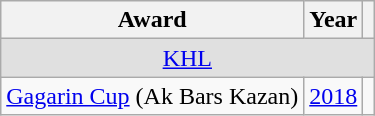<table class="wikitable">
<tr>
<th>Award</th>
<th>Year</th>
<th></th>
</tr>
<tr ALIGN="center" bgcolor="#e0e0e0">
<td colspan="3"><a href='#'>KHL</a></td>
</tr>
<tr>
<td><a href='#'>Gagarin Cup</a> (Ak Bars Kazan)</td>
<td><a href='#'>2018</a></td>
<td></td>
</tr>
</table>
